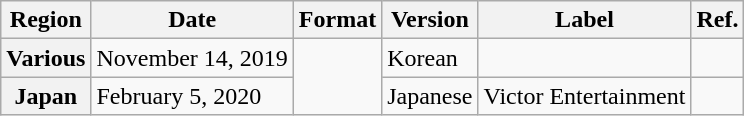<table class="wikitable plainrowheaders">
<tr>
<th>Region</th>
<th>Date</th>
<th>Format</th>
<th>Version</th>
<th>Label</th>
<th>Ref.</th>
</tr>
<tr>
<th scope="row">Various</th>
<td>November 14, 2019</td>
<td rowspan="2"></td>
<td>Korean</td>
<td></td>
<td><strong></strong></td>
</tr>
<tr>
<th scope="row">Japan</th>
<td>February 5, 2020</td>
<td>Japanese</td>
<td>Victor Entertainment</td>
<td></td>
</tr>
</table>
